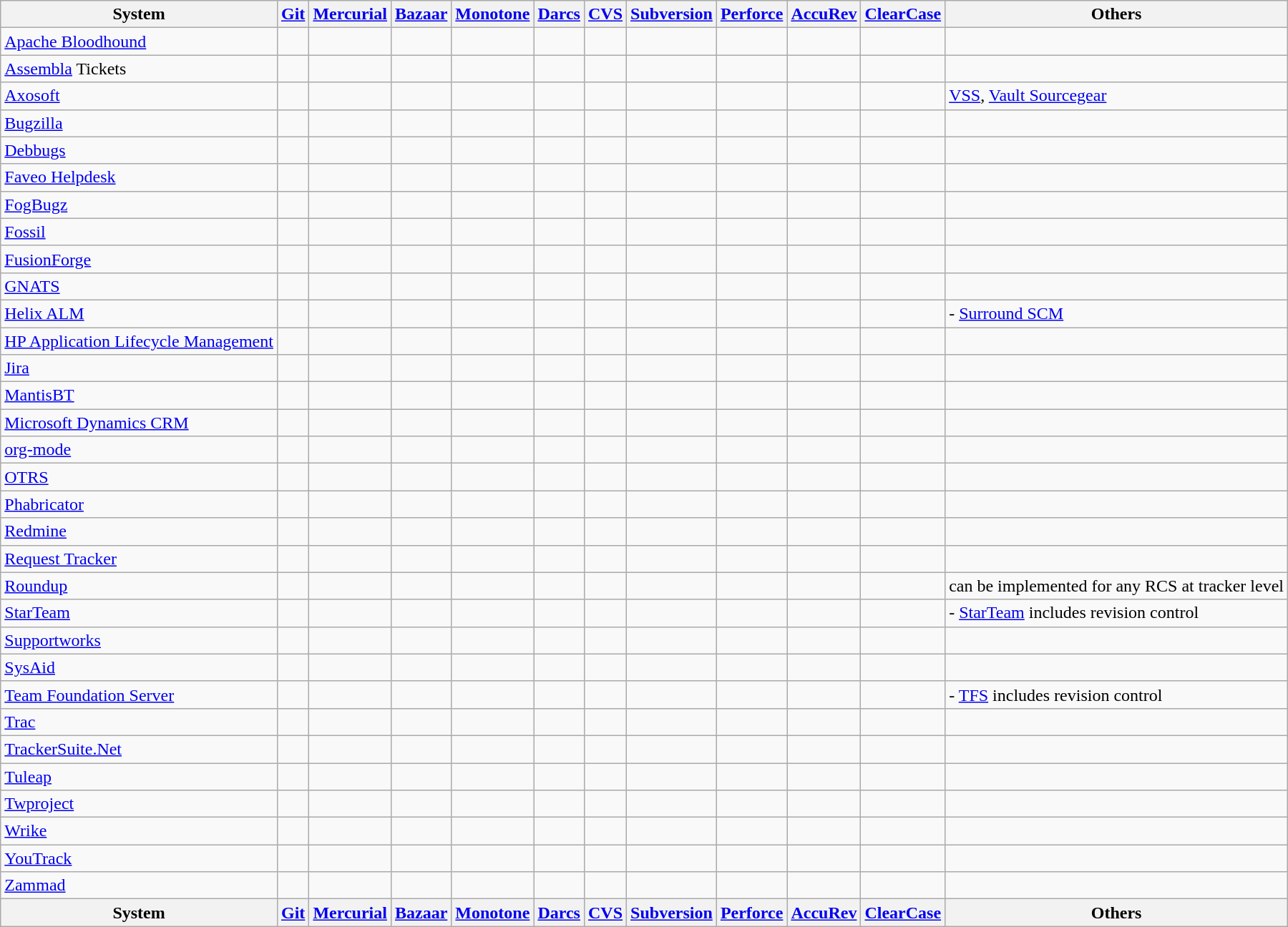<table class="sortable sort-under wikitable" style="width: auto">
<tr>
<th>System</th>
<th><a href='#'>Git</a></th>
<th><a href='#'>Mercurial</a></th>
<th><a href='#'>Bazaar</a></th>
<th><a href='#'>Monotone</a></th>
<th><a href='#'>Darcs</a></th>
<th><a href='#'>CVS</a></th>
<th><a href='#'>Subversion</a></th>
<th><a href='#'>Perforce</a></th>
<th><a href='#'>AccuRev</a></th>
<th><a href='#'>ClearCase</a></th>
<th>Others</th>
</tr>
<tr>
<td><a href='#'>Apache Bloodhound</a></td>
<td></td>
<td></td>
<td></td>
<td></td>
<td></td>
<td></td>
<td></td>
<td></td>
<td></td>
<td></td>
<td></td>
</tr>
<tr>
<td><a href='#'>Assembla</a> Tickets</td>
<td></td>
<td></td>
<td></td>
<td></td>
<td></td>
<td></td>
<td></td>
<td></td>
<td></td>
<td></td>
<td></td>
</tr>
<tr>
<td><a href='#'>Axosoft</a></td>
<td></td>
<td></td>
<td></td>
<td></td>
<td></td>
<td></td>
<td></td>
<td></td>
<td></td>
<td></td>
<td> <a href='#'>VSS</a>, <a href='#'>Vault Sourcegear</a></td>
</tr>
<tr>
<td><a href='#'>Bugzilla</a></td>
<td></td>
<td></td>
<td></td>
<td></td>
<td></td>
<td></td>
<td></td>
<td></td>
<td></td>
<td></td>
<td></td>
</tr>
<tr>
<td><a href='#'>Debbugs</a></td>
<td></td>
<td></td>
<td></td>
<td></td>
<td></td>
<td></td>
<td></td>
<td></td>
<td></td>
<td></td>
<td></td>
</tr>
<tr>
<td><a href='#'>Faveo Helpdesk</a></td>
<td></td>
<td></td>
<td></td>
<td></td>
<td></td>
<td></td>
<td></td>
<td></td>
<td></td>
<td></td>
<td></td>
</tr>
<tr>
<td><a href='#'>FogBugz</a></td>
<td></td>
<td></td>
<td></td>
<td></td>
<td></td>
<td></td>
<td></td>
<td></td>
<td></td>
<td></td>
<td></td>
</tr>
<tr>
<td><a href='#'>Fossil</a></td>
<td></td>
<td></td>
<td></td>
<td></td>
<td></td>
<td></td>
<td></td>
<td></td>
<td></td>
<td></td>
<td></td>
</tr>
<tr>
<td><a href='#'>FusionForge</a></td>
<td></td>
<td></td>
<td></td>
<td></td>
<td></td>
<td></td>
<td></td>
<td></td>
<td></td>
<td></td>
<td></td>
</tr>
<tr>
<td><a href='#'>GNATS</a></td>
<td></td>
<td></td>
<td></td>
<td></td>
<td></td>
<td></td>
<td></td>
<td></td>
<td></td>
<td></td>
<td></td>
</tr>
<tr>
<td><a href='#'>Helix ALM</a></td>
<td></td>
<td></td>
<td></td>
<td></td>
<td></td>
<td></td>
<td></td>
<td></td>
<td></td>
<td></td>
<td> - <a href='#'>Surround SCM</a></td>
</tr>
<tr>
<td><a href='#'>HP Application Lifecycle Management</a></td>
<td></td>
<td></td>
<td></td>
<td></td>
<td></td>
<td></td>
<td></td>
<td></td>
<td></td>
<td></td>
<td></td>
</tr>
<tr>
<td><a href='#'>Jira</a></td>
<td></td>
<td></td>
<td></td>
<td></td>
<td></td>
<td></td>
<td></td>
<td></td>
<td></td>
<td></td>
<td></td>
</tr>
<tr>
<td><a href='#'>MantisBT</a></td>
<td></td>
<td></td>
<td></td>
<td></td>
<td></td>
<td></td>
<td></td>
<td></td>
<td></td>
<td></td>
<td></td>
</tr>
<tr>
<td><a href='#'>Microsoft Dynamics CRM</a></td>
<td></td>
<td></td>
<td></td>
<td></td>
<td></td>
<td></td>
<td></td>
<td></td>
<td></td>
<td></td>
<td></td>
</tr>
<tr>
<td><a href='#'>org-mode</a></td>
<td></td>
<td></td>
<td></td>
<td></td>
<td></td>
<td></td>
<td></td>
<td></td>
<td></td>
<td></td>
<td></td>
</tr>
<tr>
<td><a href='#'>OTRS</a></td>
<td></td>
<td></td>
<td></td>
<td></td>
<td></td>
<td></td>
<td></td>
<td></td>
<td></td>
<td></td>
<td></td>
</tr>
<tr>
<td><a href='#'>Phabricator</a></td>
<td></td>
<td></td>
<td></td>
<td></td>
<td></td>
<td></td>
<td></td>
<td></td>
<td></td>
<td></td>
<td></td>
</tr>
<tr>
<td><a href='#'>Redmine</a></td>
<td></td>
<td></td>
<td></td>
<td></td>
<td></td>
<td></td>
<td></td>
<td></td>
<td></td>
<td></td>
<td></td>
</tr>
<tr>
<td><a href='#'>Request Tracker</a></td>
<td></td>
<td></td>
<td></td>
<td></td>
<td></td>
<td></td>
<td></td>
<td></td>
<td></td>
<td></td>
<td></td>
</tr>
<tr>
<td><a href='#'>Roundup</a></td>
<td></td>
<td></td>
<td></td>
<td></td>
<td></td>
<td></td>
<td></td>
<td></td>
<td></td>
<td></td>
<td> can be implemented for any RCS at tracker level</td>
</tr>
<tr>
<td><a href='#'>StarTeam</a></td>
<td></td>
<td></td>
<td></td>
<td></td>
<td></td>
<td></td>
<td></td>
<td></td>
<td></td>
<td></td>
<td> - <a href='#'>StarTeam</a> includes revision control</td>
</tr>
<tr>
<td><a href='#'>Supportworks</a></td>
<td></td>
<td></td>
<td></td>
<td></td>
<td></td>
<td></td>
<td></td>
<td></td>
<td></td>
<td></td>
<td></td>
</tr>
<tr>
<td><a href='#'>SysAid</a></td>
<td></td>
<td></td>
<td></td>
<td></td>
<td></td>
<td></td>
<td></td>
<td></td>
<td></td>
<td></td>
<td></td>
</tr>
<tr>
<td><a href='#'>Team Foundation Server</a></td>
<td></td>
<td></td>
<td></td>
<td></td>
<td></td>
<td></td>
<td></td>
<td></td>
<td></td>
<td></td>
<td> - <a href='#'>TFS</a> includes revision control</td>
</tr>
<tr>
<td><a href='#'>Trac</a></td>
<td></td>
<td></td>
<td></td>
<td></td>
<td></td>
<td></td>
<td></td>
<td></td>
<td></td>
<td></td>
<td></td>
</tr>
<tr>
<td><a href='#'>TrackerSuite.Net</a></td>
<td></td>
<td></td>
<td></td>
<td></td>
<td></td>
<td></td>
<td></td>
<td></td>
<td></td>
<td></td>
<td></td>
</tr>
<tr>
<td><a href='#'>Tuleap</a></td>
<td></td>
<td></td>
<td></td>
<td></td>
<td></td>
<td></td>
<td></td>
<td></td>
<td></td>
<td></td>
<td></td>
</tr>
<tr>
<td><a href='#'>Twproject</a></td>
<td></td>
<td></td>
<td></td>
<td></td>
<td></td>
<td></td>
<td></td>
<td></td>
<td></td>
<td></td>
<td></td>
</tr>
<tr>
<td><a href='#'>Wrike</a></td>
<td></td>
<td></td>
<td></td>
<td></td>
<td></td>
<td></td>
<td></td>
<td></td>
<td></td>
<td></td>
<td></td>
</tr>
<tr>
<td><a href='#'>YouTrack</a></td>
<td></td>
<td></td>
<td></td>
<td></td>
<td></td>
<td></td>
<td></td>
<td></td>
<td></td>
<td></td>
<td></td>
</tr>
<tr>
<td><a href='#'>Zammad</a></td>
<td></td>
<td></td>
<td></td>
<td></td>
<td></td>
<td></td>
<td></td>
<td></td>
<td></td>
<td></td>
<td></td>
</tr>
<tr class="sortbottom">
<th>System</th>
<th><a href='#'>Git</a></th>
<th><a href='#'>Mercurial</a></th>
<th><a href='#'>Bazaar</a></th>
<th><a href='#'>Monotone</a></th>
<th><a href='#'>Darcs</a></th>
<th><a href='#'>CVS</a></th>
<th><a href='#'>Subversion</a></th>
<th><a href='#'>Perforce</a></th>
<th><a href='#'>AccuRev</a></th>
<th><a href='#'>ClearCase</a></th>
<th>Others</th>
</tr>
</table>
